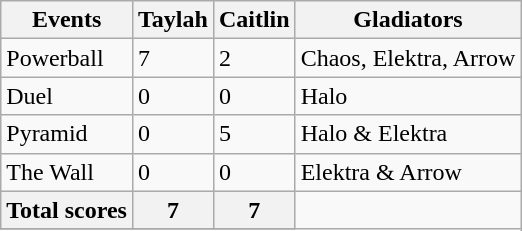<table class="wikitable">
<tr>
<th>Events</th>
<th>Taylah</th>
<th>Caitlin</th>
<th>Gladiators</th>
</tr>
<tr>
<td>Powerball</td>
<td>7</td>
<td>2</td>
<td>Chaos, Elektra, Arrow</td>
</tr>
<tr>
<td>Duel</td>
<td>0</td>
<td>0</td>
<td>Halo</td>
</tr>
<tr>
<td>Pyramid</td>
<td>0</td>
<td>5</td>
<td>Halo & Elektra</td>
</tr>
<tr>
<td>The Wall</td>
<td>0</td>
<td>0</td>
<td>Elektra & Arrow</td>
</tr>
<tr>
<th>Total scores</th>
<th>7</th>
<th>7</th>
</tr>
<tr>
</tr>
</table>
